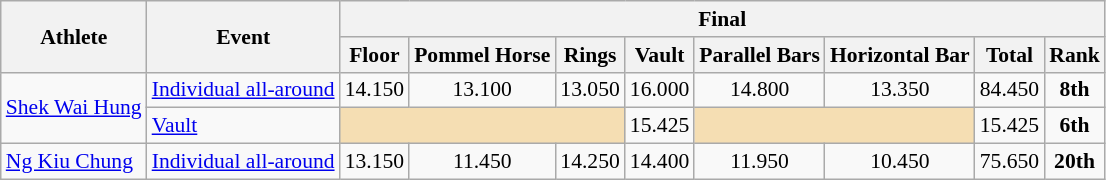<table class=wikitable style="font-size:90%">
<tr>
<th rowspan=2>Athlete</th>
<th rowspan=2>Event</th>
<th colspan=8>Final</th>
</tr>
<tr>
<th>Floor</th>
<th>Pommel Horse</th>
<th>Rings</th>
<th>Vault</th>
<th>Parallel Bars</th>
<th>Horizontal Bar</th>
<th>Total</th>
<th>Rank</th>
</tr>
<tr>
<td rowspan=2><a href='#'>Shek Wai Hung</a></td>
<td><a href='#'>Individual all-around</a></td>
<td align=center>14.150</td>
<td align=center>13.100</td>
<td align=center>13.050</td>
<td align=center>16.000</td>
<td align=center>14.800</td>
<td align=center>13.350</td>
<td align=center>84.450</td>
<td align=center><strong>8th</strong></td>
</tr>
<tr>
<td><a href='#'>Vault</a></td>
<td colspan="3" style="background:wheat;"></td>
<td align=center>15.425</td>
<td colspan="2" style="background:wheat;"></td>
<td align=center>15.425</td>
<td align=center><strong>6th</strong></td>
</tr>
<tr>
<td><a href='#'>Ng Kiu Chung</a></td>
<td><a href='#'>Individual all-around</a></td>
<td align=center>13.150</td>
<td align=center>11.450</td>
<td align=center>14.250</td>
<td align=center>14.400</td>
<td align=center>11.950</td>
<td align=center>10.450</td>
<td align=center>75.650</td>
<td align=center><strong>20th</strong></td>
</tr>
</table>
